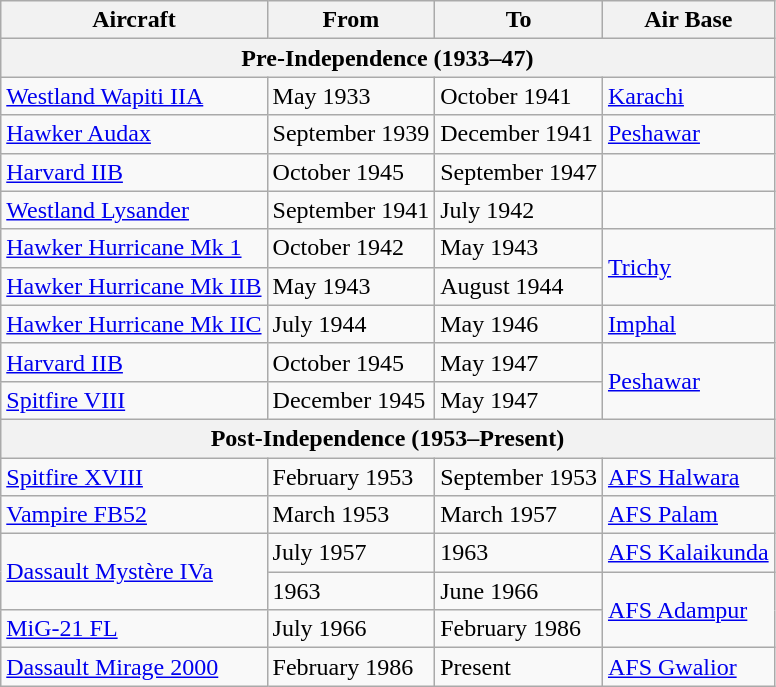<table class="wikitable">
<tr>
<th>Aircraft</th>
<th>From</th>
<th>To</th>
<th>Air Base</th>
</tr>
<tr>
<th colspan='4'>Pre-Independence (1933–47)</th>
</tr>
<tr>
<td><a href='#'>Westland Wapiti IIA</a></td>
<td>May 1933</td>
<td>October 1941</td>
<td><a href='#'>Karachi</a></td>
</tr>
<tr>
<td><a href='#'>Hawker Audax</a></td>
<td>September 1939</td>
<td>December 1941</td>
<td><a href='#'>Peshawar</a></td>
</tr>
<tr>
<td><a href='#'>Harvard IIB</a></td>
<td>October 1945</td>
<td>September 1947</td>
<td></td>
</tr>
<tr>
<td><a href='#'>Westland Lysander</a></td>
<td>September 1941</td>
<td>July 1942</td>
<td></td>
</tr>
<tr>
<td><a href='#'>Hawker Hurricane Mk 1</a></td>
<td>October 1942</td>
<td>May 1943</td>
<td rowspan='2'><a href='#'>Trichy</a></td>
</tr>
<tr>
<td><a href='#'>Hawker Hurricane Mk IIB</a></td>
<td>May 1943</td>
<td>August 1944</td>
</tr>
<tr>
<td><a href='#'>Hawker Hurricane Mk IIC</a></td>
<td>July 1944</td>
<td>May 1946</td>
<td><a href='#'>Imphal</a></td>
</tr>
<tr>
<td><a href='#'>Harvard IIB</a></td>
<td>October 1945</td>
<td>May 1947</td>
<td rowspan='2'><a href='#'>Peshawar</a></td>
</tr>
<tr>
<td><a href='#'>Spitfire VIII</a></td>
<td>December 1945</td>
<td>May 1947</td>
</tr>
<tr>
<th colspan='4'>Post-Independence (1953–Present)</th>
</tr>
<tr>
<td><a href='#'>Spitfire XVIII</a></td>
<td>February 1953</td>
<td>September 1953</td>
<td><a href='#'>AFS Halwara</a></td>
</tr>
<tr>
<td><a href='#'>Vampire FB52</a></td>
<td>March 1953</td>
<td>March 1957</td>
<td><a href='#'>AFS Palam</a></td>
</tr>
<tr>
<td rowspan='2'><a href='#'>Dassault Mystère IVa</a></td>
<td>July 1957</td>
<td>1963</td>
<td><a href='#'>AFS Kalaikunda</a></td>
</tr>
<tr>
<td>1963</td>
<td>June 1966</td>
<td rowspan='2'><a href='#'>AFS Adampur</a></td>
</tr>
<tr>
<td><a href='#'>MiG-21 FL</a></td>
<td>July 1966</td>
<td>February 1986</td>
</tr>
<tr>
<td><a href='#'>Dassault Mirage 2000</a></td>
<td>February 1986</td>
<td>Present</td>
<td><a href='#'>AFS Gwalior</a></td>
</tr>
</table>
